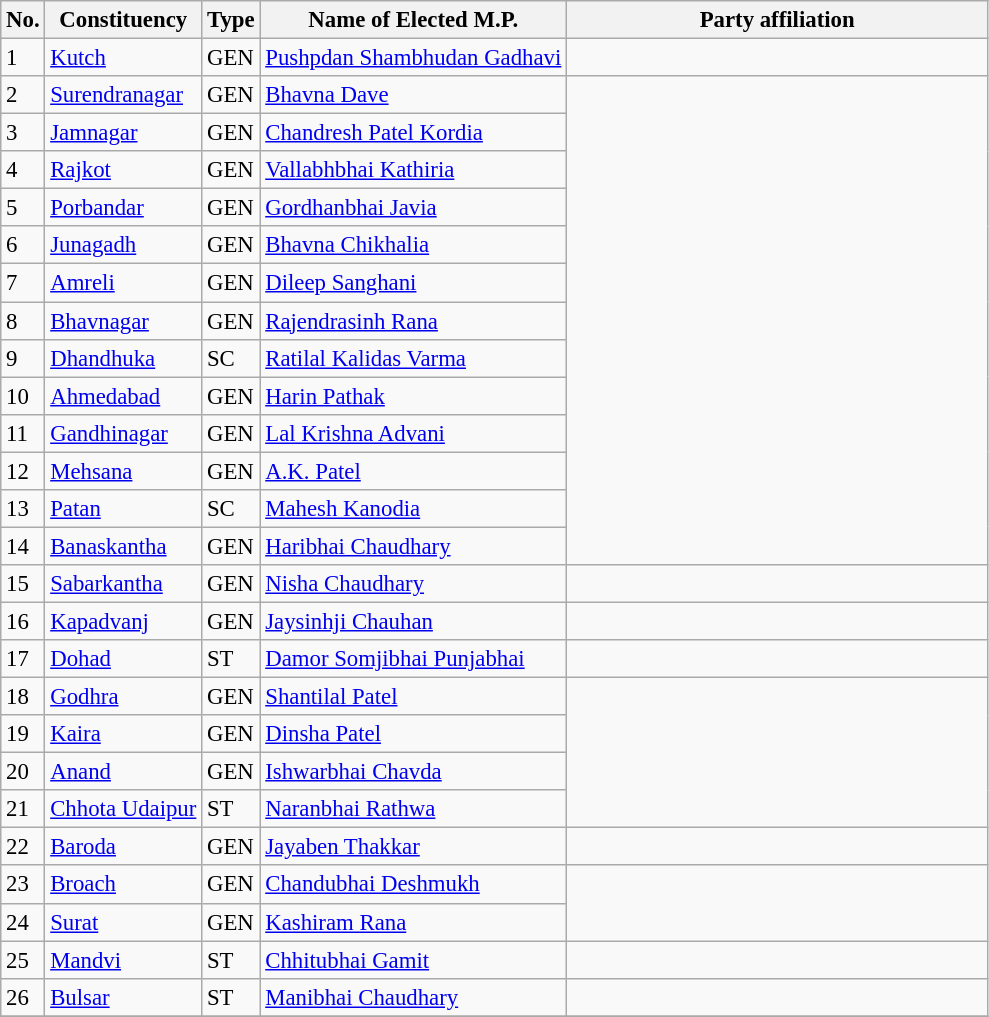<table class="wikitable" style="font-size:95%;">
<tr>
<th>No.</th>
<th>Constituency</th>
<th>Type</th>
<th>Name of Elected M.P.</th>
<th colspan="2" style="width:18em">Party affiliation</th>
</tr>
<tr>
<td>1</td>
<td><a href='#'>Kutch</a></td>
<td>GEN</td>
<td><a href='#'>Pushpdan Shambhudan Gadhavi</a></td>
<td></td>
</tr>
<tr>
<td>2</td>
<td><a href='#'>Surendranagar</a></td>
<td>GEN</td>
<td><a href='#'>Bhavna Dave</a></td>
</tr>
<tr>
<td>3</td>
<td><a href='#'>Jamnagar</a></td>
<td>GEN</td>
<td><a href='#'>Chandresh Patel Kordia</a></td>
</tr>
<tr>
<td>4</td>
<td><a href='#'>Rajkot</a></td>
<td>GEN</td>
<td><a href='#'>Vallabhbhai Kathiria</a></td>
</tr>
<tr>
<td>5</td>
<td><a href='#'>Porbandar</a></td>
<td>GEN</td>
<td><a href='#'>Gordhanbhai Javia</a></td>
</tr>
<tr>
<td>6</td>
<td><a href='#'>Junagadh</a></td>
<td>GEN</td>
<td><a href='#'>Bhavna Chikhalia</a></td>
</tr>
<tr>
<td>7</td>
<td><a href='#'>Amreli</a></td>
<td>GEN</td>
<td><a href='#'>Dileep Sanghani</a></td>
</tr>
<tr>
<td>8</td>
<td><a href='#'>Bhavnagar</a></td>
<td>GEN</td>
<td><a href='#'>Rajendrasinh Rana</a></td>
</tr>
<tr>
<td>9</td>
<td><a href='#'>Dhandhuka</a></td>
<td>SC</td>
<td><a href='#'>Ratilal Kalidas Varma</a></td>
</tr>
<tr>
<td>10</td>
<td><a href='#'>Ahmedabad</a></td>
<td>GEN</td>
<td><a href='#'>Harin Pathak</a></td>
</tr>
<tr>
<td>11</td>
<td><a href='#'>Gandhinagar</a></td>
<td>GEN</td>
<td><a href='#'>Lal Krishna Advani</a></td>
</tr>
<tr>
<td>12</td>
<td><a href='#'>Mehsana</a></td>
<td>GEN</td>
<td><a href='#'>A.K. Patel</a></td>
</tr>
<tr>
<td>13</td>
<td><a href='#'>Patan</a></td>
<td>SC</td>
<td><a href='#'>Mahesh Kanodia</a></td>
</tr>
<tr>
<td>14</td>
<td><a href='#'>Banaskantha</a></td>
<td>GEN</td>
<td><a href='#'>Haribhai Chaudhary</a></td>
</tr>
<tr>
<td>15</td>
<td><a href='#'>Sabarkantha</a></td>
<td>GEN</td>
<td><a href='#'>Nisha Chaudhary</a></td>
<td></td>
</tr>
<tr>
<td>16</td>
<td><a href='#'>Kapadvanj</a></td>
<td>GEN</td>
<td><a href='#'>Jaysinhji Chauhan</a></td>
<td></td>
</tr>
<tr>
<td>17</td>
<td><a href='#'>Dohad</a></td>
<td>ST</td>
<td><a href='#'>Damor Somjibhai Punjabhai</a></td>
<td></td>
</tr>
<tr>
<td>18</td>
<td><a href='#'>Godhra</a></td>
<td>GEN</td>
<td><a href='#'>Shantilal Patel</a></td>
</tr>
<tr>
<td>19</td>
<td><a href='#'>Kaira</a></td>
<td>GEN</td>
<td><a href='#'>Dinsha Patel</a></td>
</tr>
<tr>
<td>20</td>
<td><a href='#'>Anand</a></td>
<td>GEN</td>
<td><a href='#'>Ishwarbhai Chavda</a></td>
</tr>
<tr>
<td>21</td>
<td><a href='#'>Chhota Udaipur</a></td>
<td>ST</td>
<td><a href='#'>Naranbhai Rathwa</a></td>
</tr>
<tr>
<td>22</td>
<td><a href='#'>Baroda</a></td>
<td>GEN</td>
<td><a href='#'>Jayaben Thakkar</a></td>
<td></td>
</tr>
<tr>
<td>23</td>
<td><a href='#'>Broach</a></td>
<td>GEN</td>
<td><a href='#'>Chandubhai Deshmukh</a></td>
</tr>
<tr>
<td>24</td>
<td><a href='#'>Surat</a></td>
<td>GEN</td>
<td><a href='#'>Kashiram Rana</a></td>
</tr>
<tr>
<td>25</td>
<td><a href='#'>Mandvi</a></td>
<td>ST</td>
<td><a href='#'>Chhitubhai Gamit</a></td>
<td></td>
</tr>
<tr>
<td>26</td>
<td><a href='#'>Bulsar</a></td>
<td>ST</td>
<td><a href='#'>Manibhai Chaudhary</a></td>
<td></td>
</tr>
<tr>
</tr>
</table>
